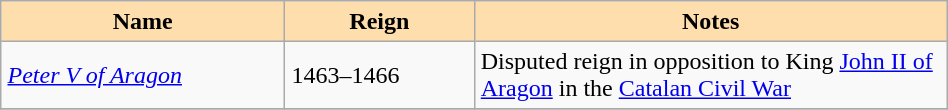<table width = "50%" border = 1 border="1" cellpadding="4" cellspacing="0" style="margin: 0.5em 1em 0.5em 0; background: #f9f9f9; border: 1px #aaa solid; border-collapse: collapse;">
<tr>
<th width = "30" bgcolor = "#FFDEAD">Name</th>
<th width = "20%" bgcolor = "#FFDEAD">Reign</th>
<th width = "50%" bgcolor = "#FFDEAD">Notes</th>
</tr>
<tr>
<td><em><a href='#'>Peter V of Aragon</a></em></td>
<td>1463–1466</td>
<td>Disputed reign in opposition to King <a href='#'>John II of Aragon</a> in the <a href='#'>Catalan Civil War</a></td>
</tr>
<tr>
</tr>
</table>
